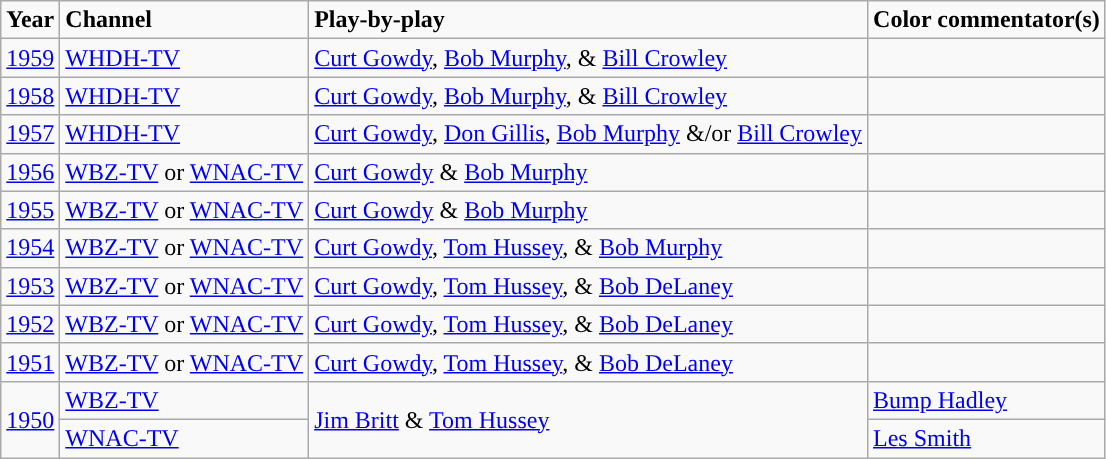<table class="wikitable">
<tr>
<td><strong>Year</strong></td>
<td><strong>Channel</strong></td>
<td><strong>Play-by-play</strong></td>
<td><strong>Color commentator(s)</strong></td>
</tr>
<tr>
<td><a href='#'>1959</a></td>
<td><a href='#'>WHDH-TV</a></td>
<td><a href='#'>Curt Gowdy</a>, <a href='#'>Bob Murphy</a>, & <a href='#'>Bill Crowley</a></td>
<td></td>
</tr>
<tr>
<td><a href='#'>1958</a></td>
<td><a href='#'>WHDH-TV</a></td>
<td><a href='#'>Curt Gowdy</a>, <a href='#'>Bob Murphy</a>, & <a href='#'>Bill Crowley</a></td>
<td></td>
</tr>
<tr>
<td><a href='#'>1957</a></td>
<td><a href='#'>WHDH-TV</a></td>
<td><a href='#'>Curt Gowdy</a>, <a href='#'>Don Gillis</a>, <a href='#'>Bob Murphy</a> &/or <a href='#'>Bill Crowley</a></td>
<td></td>
</tr>
<tr>
<td><a href='#'>1956</a></td>
<td><a href='#'>WBZ-TV</a> or <a href='#'>WNAC-TV</a></td>
<td><a href='#'>Curt Gowdy</a> & <a href='#'>Bob Murphy</a></td>
<td></td>
</tr>
<tr>
<td><a href='#'>1955</a></td>
<td><a href='#'>WBZ-TV</a> or <a href='#'>WNAC-TV</a></td>
<td><a href='#'>Curt Gowdy</a> & <a href='#'>Bob Murphy</a></td>
<td></td>
</tr>
<tr>
<td><a href='#'>1954</a></td>
<td><a href='#'>WBZ-TV</a> or <a href='#'>WNAC-TV</a></td>
<td><a href='#'>Curt Gowdy</a>, <a href='#'>Tom Hussey</a>, & <a href='#'>Bob Murphy</a></td>
<td></td>
</tr>
<tr>
<td><a href='#'>1953</a></td>
<td><a href='#'>WBZ-TV</a> or <a href='#'>WNAC-TV</a></td>
<td><a href='#'>Curt Gowdy</a>, <a href='#'>Tom Hussey</a>, & <a href='#'>Bob DeLaney</a></td>
<td></td>
</tr>
<tr>
<td><a href='#'>1952</a></td>
<td><a href='#'>WBZ-TV</a> or <a href='#'>WNAC-TV</a></td>
<td><a href='#'>Curt Gowdy</a>, <a href='#'>Tom Hussey</a>, & <a href='#'>Bob DeLaney</a></td>
<td></td>
</tr>
<tr>
<td><a href='#'>1951</a></td>
<td><a href='#'>WBZ-TV</a> or <a href='#'>WNAC-TV</a></td>
<td><a href='#'>Curt Gowdy</a>, <a href='#'>Tom Hussey</a>, & <a href='#'>Bob DeLaney</a></td>
<td></td>
</tr>
<tr>
<td rowspan=2><a href='#'>1950</a></td>
<td><a href='#'>WBZ-TV</a></td>
<td rowspan="2"><a href='#'>Jim Britt</a> & <a href='#'>Tom Hussey</a></td>
<td><a href='#'>Bump Hadley</a></td>
</tr>
<tr>
<td><a href='#'>WNAC-TV</a></td>
<td><a href='#'>Les Smith</a></td>
</tr>
</table>
